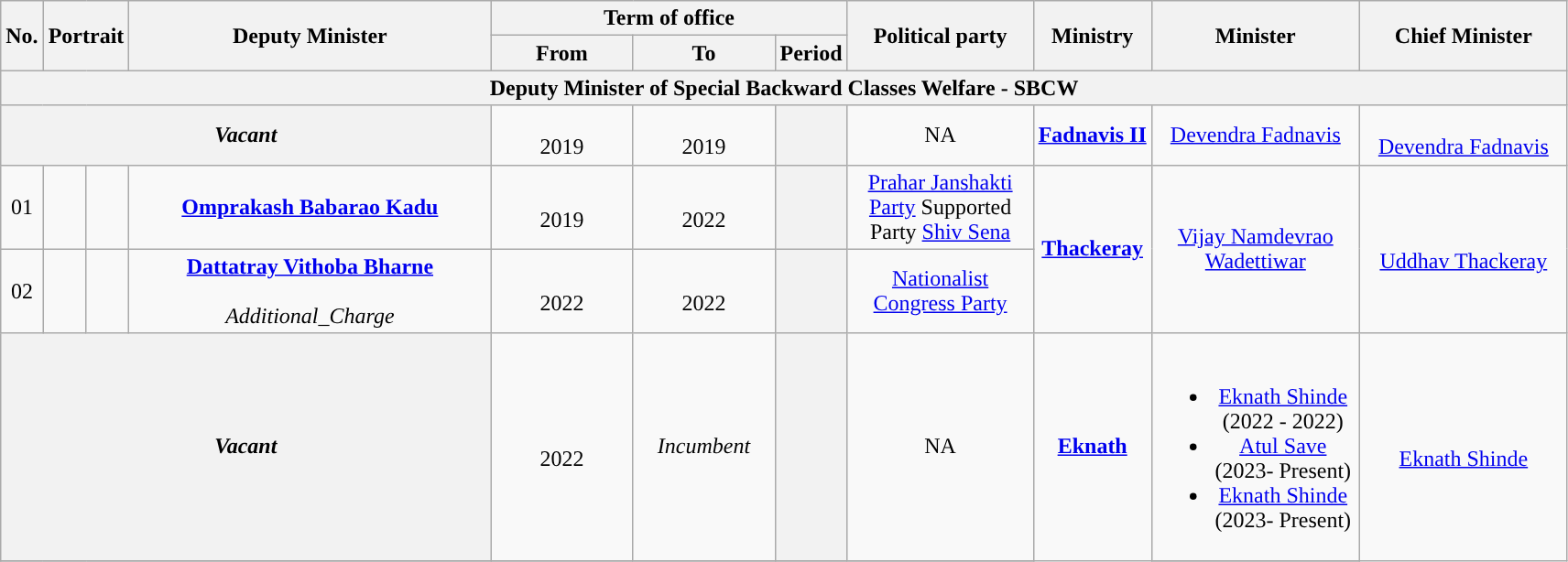<table class="wikitable" style="text-align:center">
<tr>
<th rowspan="2">No.</th>
<th rowspan="2" colspan="2">Portrait</th>
<th rowspan="2" style="width:16em">Deputy Minister<br></th>
<th colspan="3">Term of office</th>
<th rowspan="2" style="width:8em">Political party</th>
<th rowspan="2">Ministry</th>
<th rowspan="2" style="width:9em">Minister</th>
<th rowspan="2" style="width:9em">Chief Minister</th>
</tr>
<tr>
<th style="width:6em">From</th>
<th style="width:6em">To</th>
<th>Period</th>
</tr>
<tr>
<th colspan="11">Deputy Minister of Special Backward Classes Welfare - SBCW</th>
</tr>
<tr>
<th colspan="04"><strong><em> Vacant</em></strong></th>
<td><br>2019</td>
<td><br>2019</td>
<th></th>
<td>NA</td>
<td rowspan="1"><a href='#'><strong>Fadnavis II</strong></a></td>
<td><a href='#'>Devendra Fadnavis</a></td>
<td rowspan="1"> <br><a href='#'>Devendra Fadnavis</a></td>
</tr>
<tr>
<td>01</td>
<td style="color:inherit;background:"></td>
<td></td>
<td><strong><a href='#'>Omprakash Babarao Kadu</a></strong> <br> </td>
<td><br>2019</td>
<td><br>2022</td>
<th></th>
<td><a href='#'>Prahar Janshakti Party</a> Supported Party <a href='#'>Shiv Sena</a></td>
<td rowspan="2"><a href='#'><strong>Thackeray</strong></a></td>
<td rowspan="2"><a href='#'>Vijay Namdevrao Wadettiwar</a></td>
<td rowspan="2"> <br><a href='#'>Uddhav Thackeray</a></td>
</tr>
<tr>
<td>02</td>
<td style="color:inherit;background:"></td>
<td></td>
<td><strong><a href='#'>Dattatray Vithoba Bharne</a></strong><br> <br><em>Additional_Charge</em></td>
<td><br>2022</td>
<td><br>2022</td>
<th></th>
<td><a href='#'>Nationalist Congress Party</a></td>
</tr>
<tr>
<th colspan="04"><strong><em>Vacant</em></strong></th>
<td><br>2022</td>
<td><em>Incumbent</em></td>
<th></th>
<td>NA</td>
<td rowspan="2"><a href='#'><strong>Eknath</strong></a></td>
<td><br><ul><li><a href='#'>Eknath Shinde</a><br>(2022 - 2022)</li><li><a href='#'>Atul Save</a><br> (2023- Present)</li><li><a href='#'>Eknath Shinde</a><br> (2023- Present)</li></ul></td>
<td rowspan="2"> <br><a href='#'>Eknath Shinde</a></td>
</tr>
<tr>
</tr>
</table>
